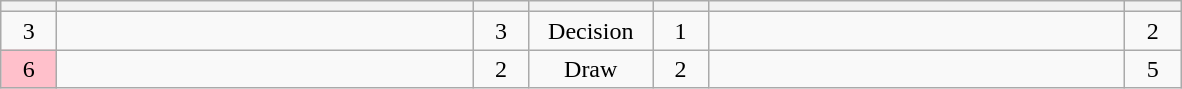<table class="wikitable" style="text-align: center;">
<tr>
<th width=30></th>
<th width=270></th>
<th width=30></th>
<th width=75></th>
<th width=30></th>
<th width=270></th>
<th width=30></th>
</tr>
<tr>
<td>3</td>
<td align=left></td>
<td>3</td>
<td>Decision</td>
<td>1</td>
<td align=left><strong></strong></td>
<td>2</td>
</tr>
<tr>
<td bgcolor=pink>6</td>
<td align=left></td>
<td>2</td>
<td>Draw</td>
<td>2</td>
<td align=left></td>
<td>5</td>
</tr>
</table>
